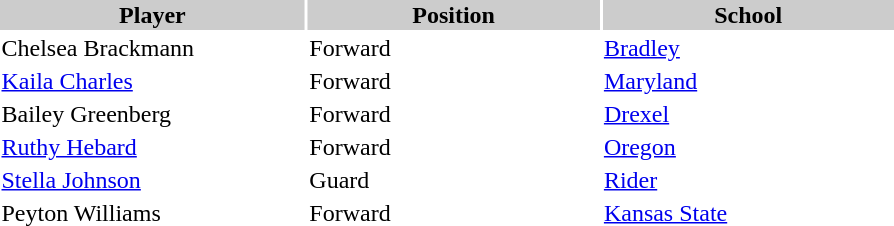<table style="width:600px" "border:'1' 'solid' 'gray' ">
<tr>
<th bgcolor="#CCCCCC" style="width:23%">Player</th>
<th bgcolor="#CCCCCC" style="width:22%"><strong>Position</strong></th>
<th bgcolor="#CCCCCC" style="width:22%"><strong>School</strong></th>
</tr>
<tr>
<td>Chelsea Brackmann</td>
<td>Forward</td>
<td><a href='#'>Bradley</a></td>
</tr>
<tr>
<td><a href='#'>Kaila Charles</a></td>
<td>Forward</td>
<td><a href='#'>Maryland</a></td>
</tr>
<tr>
<td>Bailey Greenberg</td>
<td>Forward</td>
<td><a href='#'>Drexel</a></td>
</tr>
<tr>
<td><a href='#'>Ruthy Hebard</a></td>
<td>Forward</td>
<td><a href='#'>Oregon</a></td>
</tr>
<tr>
<td><a href='#'>Stella Johnson</a></td>
<td>Guard</td>
<td><a href='#'>Rider</a></td>
</tr>
<tr>
<td>Peyton Williams</td>
<td>Forward</td>
<td><a href='#'>Kansas State</a></td>
</tr>
</table>
